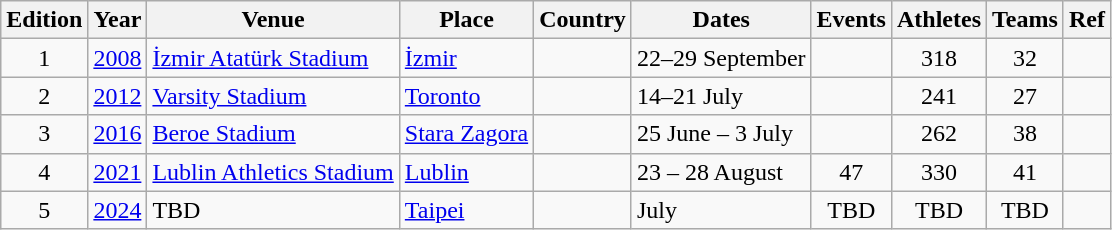<table class="wikitable" align="center">
<tr>
<th style="background-color: #silver;">Edition</th>
<th style="background-color: #silver;">Year</th>
<th style="background-color: #silver;">Venue</th>
<th style="background-color: #silver;">Place</th>
<th style="background-color: #silver;">Country</th>
<th style="background-color: #silver;">Dates</th>
<th style="background-color: #silver;">Events</th>
<th style="background-color: #silver;">Athletes</th>
<th style="background-color: #silver;">Teams</th>
<th style="background-color: #silver;">Ref</th>
</tr>
<tr>
<td align=center>1</td>
<td align=center><a href='#'>2008</a></td>
<td><a href='#'>İzmir Atatürk Stadium</a></td>
<td><a href='#'>İzmir</a></td>
<td></td>
<td>22–29 September</td>
<td align=center></td>
<td align=center>318</td>
<td align=center>32</td>
<td></td>
</tr>
<tr>
<td align=center>2</td>
<td align=center><a href='#'>2012</a></td>
<td><a href='#'>Varsity Stadium</a></td>
<td><a href='#'>Toronto</a></td>
<td></td>
<td>14–21 July</td>
<td align=center></td>
<td align=center>241</td>
<td align=center>27</td>
<td></td>
</tr>
<tr>
<td align=center>3</td>
<td align=center><a href='#'>2016</a></td>
<td><a href='#'>Beroe Stadium</a></td>
<td><a href='#'>Stara Zagora</a></td>
<td></td>
<td>25 June – 3 July</td>
<td align=center></td>
<td align=center>262</td>
<td align=center>38</td>
<td></td>
</tr>
<tr>
<td align=center>4</td>
<td align=center><a href='#'>2021</a></td>
<td><a href='#'>Lublin Athletics Stadium</a></td>
<td><a href='#'>Lublin</a></td>
<td></td>
<td>23 – 28 August</td>
<td align=center>47</td>
<td align=center>330</td>
<td align=center>41</td>
<td></td>
</tr>
<tr>
<td align=center>5</td>
<td align=center><a href='#'>2024</a></td>
<td>TBD</td>
<td><a href='#'>Taipei</a></td>
<td></td>
<td>July</td>
<td align=center>TBD</td>
<td align=center>TBD</td>
<td align=center>TBD</td>
<td></td>
</tr>
</table>
